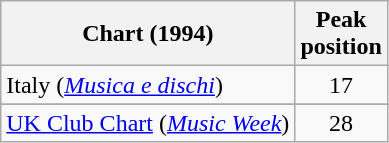<table class="wikitable sortable">
<tr>
<th>Chart (1994)</th>
<th>Peak<br>position</th>
</tr>
<tr>
<td>Italy (<em><a href='#'>Musica e dischi</a></em>)</td>
<td style="text-align:center">17</td>
</tr>
<tr>
</tr>
<tr>
<td><a href='#'>UK Club Chart</a> (<em><a href='#'>Music Week</a></em>)</td>
<td style="text-align:center">28</td>
</tr>
</table>
